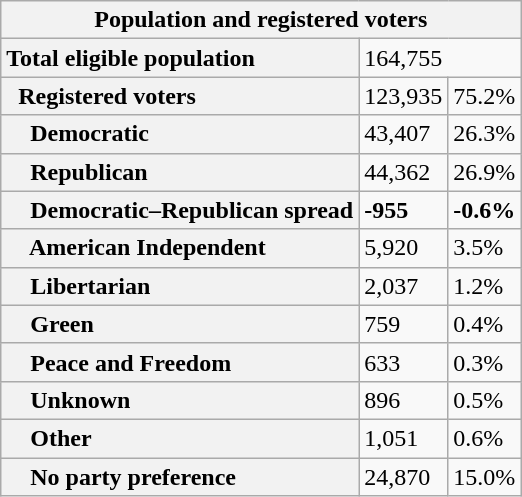<table class="wikitable collapsible collapsed">
<tr>
<th colspan="3">Population and registered voters</th>
</tr>
<tr>
<th scope="row" style="text-align: left;">Total eligible population</th>
<td colspan="2">164,755</td>
</tr>
<tr>
<th scope="row" style="text-align: left;">  Registered voters</th>
<td>123,935</td>
<td>75.2%</td>
</tr>
<tr>
<th scope="row" style="text-align: left;">    Democratic</th>
<td>43,407</td>
<td>26.3%</td>
</tr>
<tr>
<th scope="row" style="text-align: left;">    Republican</th>
<td>44,362</td>
<td>26.9%</td>
</tr>
<tr>
<th scope="row" style="text-align: left;">    Democratic–Republican spread</th>
<td><span><strong>-955</strong></span></td>
<td><span><strong>-0.6%</strong></span></td>
</tr>
<tr>
<th scope="row" style="text-align: left;">    American Independent</th>
<td>5,920</td>
<td>3.5%</td>
</tr>
<tr>
<th scope="row" style="text-align: left;">    Libertarian</th>
<td>2,037</td>
<td>1.2%</td>
</tr>
<tr>
<th scope="row" style="text-align: left;">    Green</th>
<td>759</td>
<td>0.4%</td>
</tr>
<tr>
<th scope="row" style="text-align: left;">    Peace and Freedom</th>
<td>633</td>
<td>0.3%</td>
</tr>
<tr>
<th scope="row" style="text-align: left;">    Unknown</th>
<td>896</td>
<td>0.5%</td>
</tr>
<tr>
<th scope="row" style="text-align: left;">    Other</th>
<td>1,051</td>
<td>0.6%</td>
</tr>
<tr>
<th scope="row" style="text-align: left;">    No party preference</th>
<td>24,870</td>
<td>15.0%</td>
</tr>
</table>
